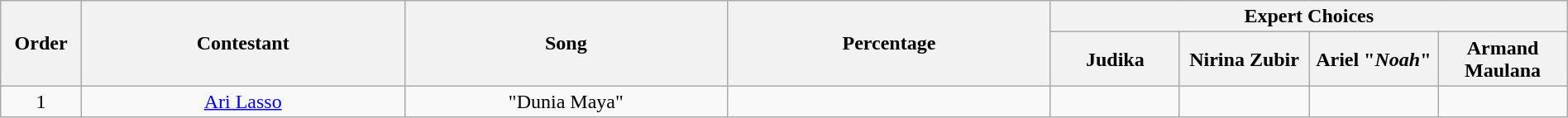<table class="wikitable" style="text-align:center; width:100%;">
<tr>
<th scope="col" rowspan="2" style="width:05%;">Order</th>
<th scope="col" rowspan="2" style="width:20%;">Contestant</th>
<th scope="col" rowspan="2" style="width:20%;">Song</th>
<th scope="col" rowspan="2" style="width:20%;">Percentage</th>
<th scope="col" colspan="4" style="width:32%;">Expert Choices</th>
</tr>
<tr>
<th style="width:08%;">Judika</th>
<th style="width:08%;">Nirina Zubir</th>
<th style="width:08%;">Ariel "<em>Noah</em>"</th>
<th style="width:08%;">Armand Maulana</th>
</tr>
<tr>
<td>1</td>
<td><a href='#'>Ari Lasso</a></td>
<td>"Dunia Maya"</td>
<td></td>
<td></td>
<td></td>
<td></td>
<td></td>
</tr>
</table>
